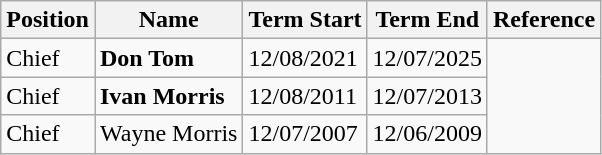<table class="wikitable">
<tr>
<th>Position</th>
<th>Name</th>
<th>Term Start</th>
<th>Term End</th>
<th>Reference</th>
</tr>
<tr>
<td>Chief</td>
<td><strong>Don Tom</strong></td>
<td>12/08/2021</td>
<td>12/07/2025</td>
<td rowspan="3"></td>
</tr>
<tr>
<td>Chief</td>
<td><strong>Ivan Morris</strong></td>
<td>12/08/2011</td>
<td>12/07/2013</td>
</tr>
<tr>
<td>Chief</td>
<td>Wayne Morris</td>
<td>12/07/2007</td>
<td>12/06/2009</td>
</tr>
</table>
